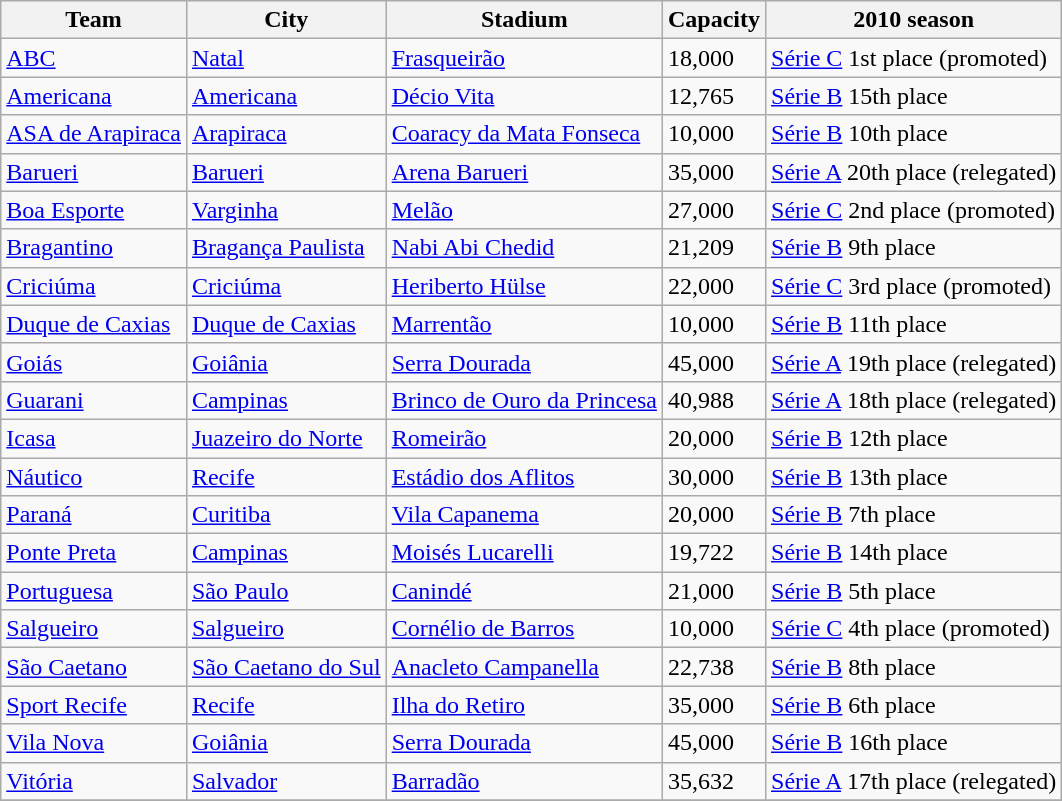<table class="wikitable sortable">
<tr>
<th>Team</th>
<th>City</th>
<th>Stadium</th>
<th>Capacity</th>
<th>2010 season</th>
</tr>
<tr>
<td><a href='#'>ABC</a></td>
<td><a href='#'>Natal</a></td>
<td><a href='#'>Frasqueirão</a></td>
<td>18,000</td>
<td><a href='#'>Série C</a> 1st place (promoted)</td>
</tr>
<tr>
<td><a href='#'>Americana</a></td>
<td><a href='#'>Americana</a></td>
<td><a href='#'>Décio Vita</a></td>
<td>12,765</td>
<td><a href='#'>Série B</a> 15th place</td>
</tr>
<tr>
<td><a href='#'>ASA de Arapiraca</a></td>
<td><a href='#'>Arapiraca</a></td>
<td><a href='#'>Coaracy da Mata Fonseca</a></td>
<td>10,000</td>
<td><a href='#'>Série B</a> 10th place</td>
</tr>
<tr>
<td><a href='#'>Barueri</a></td>
<td><a href='#'>Barueri</a></td>
<td><a href='#'>Arena Barueri</a></td>
<td>35,000</td>
<td><a href='#'>Série A</a> 20th place (relegated)</td>
</tr>
<tr>
<td><a href='#'>Boa Esporte</a></td>
<td><a href='#'>Varginha</a></td>
<td><a href='#'>Melão</a></td>
<td>27,000</td>
<td><a href='#'>Série C</a> 2nd place (promoted)</td>
</tr>
<tr>
<td><a href='#'>Bragantino</a></td>
<td><a href='#'>Bragança Paulista</a></td>
<td><a href='#'>Nabi Abi Chedid</a></td>
<td>21,209</td>
<td><a href='#'>Série B</a> 9th place</td>
</tr>
<tr>
<td><a href='#'>Criciúma</a></td>
<td><a href='#'>Criciúma</a></td>
<td><a href='#'>Heriberto Hülse</a></td>
<td>22,000</td>
<td><a href='#'>Série C</a> 3rd place (promoted)</td>
</tr>
<tr>
<td><a href='#'>Duque de Caxias</a></td>
<td><a href='#'>Duque de Caxias</a></td>
<td><a href='#'>Marrentão</a></td>
<td>10,000</td>
<td><a href='#'>Série B</a> 11th place</td>
</tr>
<tr>
<td><a href='#'>Goiás</a></td>
<td><a href='#'>Goiânia</a></td>
<td><a href='#'>Serra Dourada</a></td>
<td>45,000</td>
<td><a href='#'>Série A</a> 19th place (relegated)</td>
</tr>
<tr>
<td><a href='#'>Guarani</a></td>
<td><a href='#'>Campinas</a></td>
<td><a href='#'>Brinco de Ouro da Princesa</a></td>
<td>40,988</td>
<td><a href='#'>Série A</a> 18th place (relegated)</td>
</tr>
<tr>
<td><a href='#'>Icasa</a></td>
<td><a href='#'>Juazeiro do Norte</a></td>
<td><a href='#'>Romeirão</a></td>
<td>20,000</td>
<td><a href='#'>Série B</a> 12th place</td>
</tr>
<tr>
<td><a href='#'>Náutico</a></td>
<td><a href='#'>Recife</a></td>
<td><a href='#'>Estádio dos Aflitos</a></td>
<td>30,000</td>
<td><a href='#'>Série B</a> 13th place</td>
</tr>
<tr>
<td><a href='#'>Paraná</a></td>
<td><a href='#'>Curitiba</a></td>
<td><a href='#'>Vila Capanema</a></td>
<td>20,000</td>
<td><a href='#'>Série B</a> 7th place</td>
</tr>
<tr>
<td><a href='#'>Ponte Preta</a></td>
<td><a href='#'>Campinas</a></td>
<td><a href='#'>Moisés Lucarelli</a></td>
<td>19,722</td>
<td><a href='#'>Série B</a> 14th place</td>
</tr>
<tr>
<td><a href='#'>Portuguesa</a></td>
<td><a href='#'>São Paulo</a></td>
<td><a href='#'>Canindé</a></td>
<td>21,000</td>
<td><a href='#'>Série B</a> 5th place</td>
</tr>
<tr>
<td><a href='#'>Salgueiro</a></td>
<td><a href='#'>Salgueiro</a></td>
<td><a href='#'>Cornélio de Barros</a></td>
<td>10,000</td>
<td><a href='#'>Série C</a> 4th place (promoted)</td>
</tr>
<tr>
<td><a href='#'>São Caetano</a></td>
<td><a href='#'>São Caetano do Sul</a></td>
<td><a href='#'>Anacleto Campanella</a></td>
<td>22,738</td>
<td><a href='#'>Série B</a> 8th place</td>
</tr>
<tr>
<td><a href='#'>Sport Recife</a></td>
<td><a href='#'>Recife</a></td>
<td><a href='#'>Ilha do Retiro</a></td>
<td>35,000</td>
<td><a href='#'>Série B</a> 6th place</td>
</tr>
<tr>
<td><a href='#'>Vila Nova</a></td>
<td><a href='#'>Goiânia</a></td>
<td><a href='#'>Serra Dourada</a></td>
<td>45,000</td>
<td><a href='#'>Série B</a> 16th place</td>
</tr>
<tr>
<td><a href='#'>Vitória</a></td>
<td><a href='#'>Salvador</a></td>
<td><a href='#'>Barradão</a></td>
<td>35,632</td>
<td><a href='#'>Série A</a> 17th place (relegated)</td>
</tr>
<tr>
</tr>
</table>
